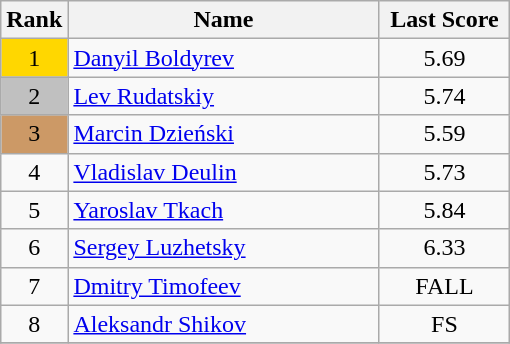<table class="wikitable">
<tr>
<th>Rank</th>
<th width = "200">Name</th>
<th width = "80">Last Score</th>
</tr>
<tr>
<td align="center" style="background: gold">1</td>
<td> <a href='#'>Danyil Boldyrev</a></td>
<td align="center">5.69</td>
</tr>
<tr>
<td align="center" style="background: silver">2</td>
<td> <a href='#'>Lev Rudatskiy</a></td>
<td align="center">5.74</td>
</tr>
<tr>
<td align="center" style="background: #cc9966">3</td>
<td> <a href='#'>Marcin Dzieński</a></td>
<td align="center">5.59</td>
</tr>
<tr>
<td align="center">4</td>
<td> <a href='#'>Vladislav Deulin</a></td>
<td align="center">5.73</td>
</tr>
<tr>
<td align="center">5</td>
<td> <a href='#'>Yaroslav Tkach</a></td>
<td align="center">5.84</td>
</tr>
<tr>
<td align="center">6</td>
<td> <a href='#'>Sergey Luzhetsky</a></td>
<td align="center">6.33</td>
</tr>
<tr>
<td align="center">7</td>
<td> <a href='#'>Dmitry Timofeev</a></td>
<td align="center">FALL</td>
</tr>
<tr>
<td align="center">8</td>
<td> <a href='#'>Aleksandr Shikov</a></td>
<td align="center">FS</td>
</tr>
<tr>
</tr>
</table>
